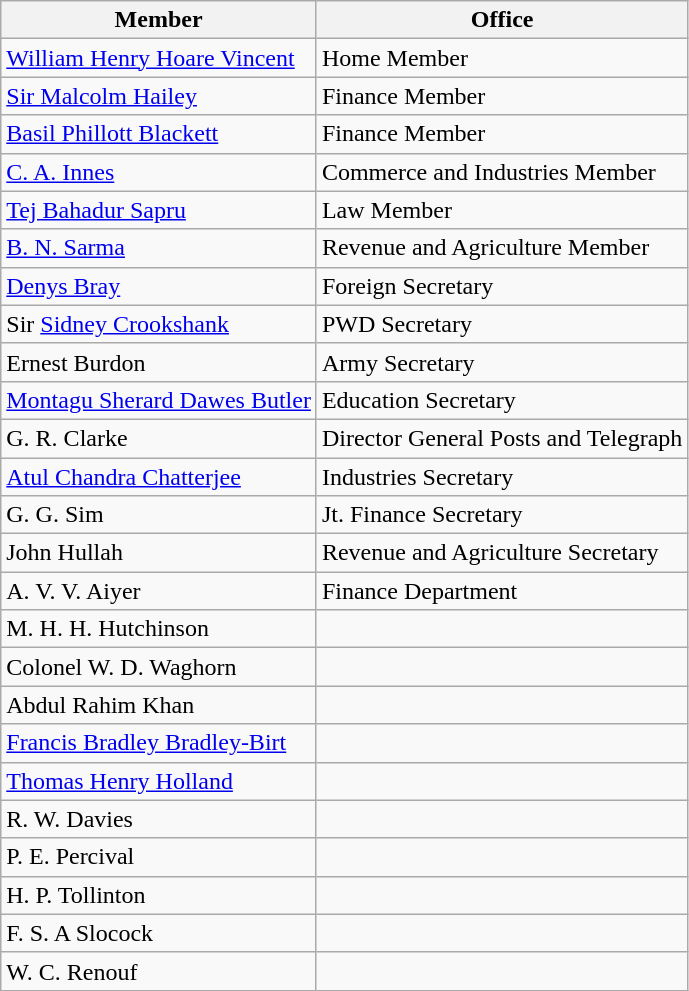<table class="wikitable">
<tr>
<th>Member</th>
<th>Office</th>
</tr>
<tr>
<td><a href='#'>William Henry Hoare Vincent</a></td>
<td>Home Member</td>
</tr>
<tr>
<td><a href='#'>Sir Malcolm Hailey</a></td>
<td>Finance Member</td>
</tr>
<tr>
<td><a href='#'>Basil Phillott Blackett</a></td>
<td>Finance Member</td>
</tr>
<tr>
<td><a href='#'>C. A. Innes</a></td>
<td>Commerce and Industries Member</td>
</tr>
<tr>
<td><a href='#'>Tej Bahadur Sapru</a></td>
<td>Law Member</td>
</tr>
<tr>
<td><a href='#'>B. N. Sarma</a></td>
<td>Revenue and Agriculture Member</td>
</tr>
<tr>
<td><a href='#'>Denys Bray</a></td>
<td>Foreign Secretary</td>
</tr>
<tr>
<td>Sir <a href='#'>Sidney Crookshank</a></td>
<td>PWD Secretary</td>
</tr>
<tr>
<td>Ernest Burdon</td>
<td>Army Secretary</td>
</tr>
<tr>
<td><a href='#'>Montagu Sherard Dawes Butler</a></td>
<td>Education Secretary</td>
</tr>
<tr>
<td>G. R. Clarke</td>
<td>Director General Posts and Telegraph</td>
</tr>
<tr>
<td><a href='#'>Atul Chandra Chatterjee</a></td>
<td>Industries Secretary</td>
</tr>
<tr>
<td>G. G. Sim</td>
<td>Jt. Finance Secretary</td>
</tr>
<tr>
<td>John Hullah</td>
<td>Revenue and Agriculture Secretary</td>
</tr>
<tr>
<td>A. V. V. Aiyer</td>
<td>Finance Department</td>
</tr>
<tr>
<td>M. H. H. Hutchinson</td>
<td></td>
</tr>
<tr>
<td>Colonel W. D. Waghorn</td>
<td></td>
</tr>
<tr>
<td>Abdul Rahim Khan</td>
<td></td>
</tr>
<tr>
<td><a href='#'>Francis Bradley Bradley-Birt</a></td>
<td></td>
</tr>
<tr>
<td><a href='#'>Thomas Henry Holland</a></td>
<td></td>
</tr>
<tr>
<td>R. W. Davies</td>
<td></td>
</tr>
<tr>
<td>P. E. Percival</td>
<td></td>
</tr>
<tr>
<td>H. P. Tollinton</td>
<td></td>
</tr>
<tr>
<td>F. S. A Slocock</td>
<td></td>
</tr>
<tr>
<td>W. C. Renouf</td>
<td></td>
</tr>
</table>
